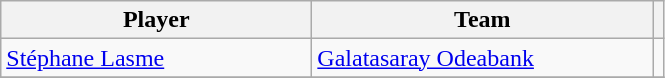<table class="wikitable" style="text-align: center;">
<tr>
<th style="width:200px;">Player</th>
<th style="width:220px;">Team</th>
<th></th>
</tr>
<tr>
<td align="left"> <a href='#'>Stéphane Lasme</a></td>
<td align="left"> <a href='#'>Galatasaray Odeabank</a></td>
<td></td>
</tr>
<tr>
</tr>
</table>
